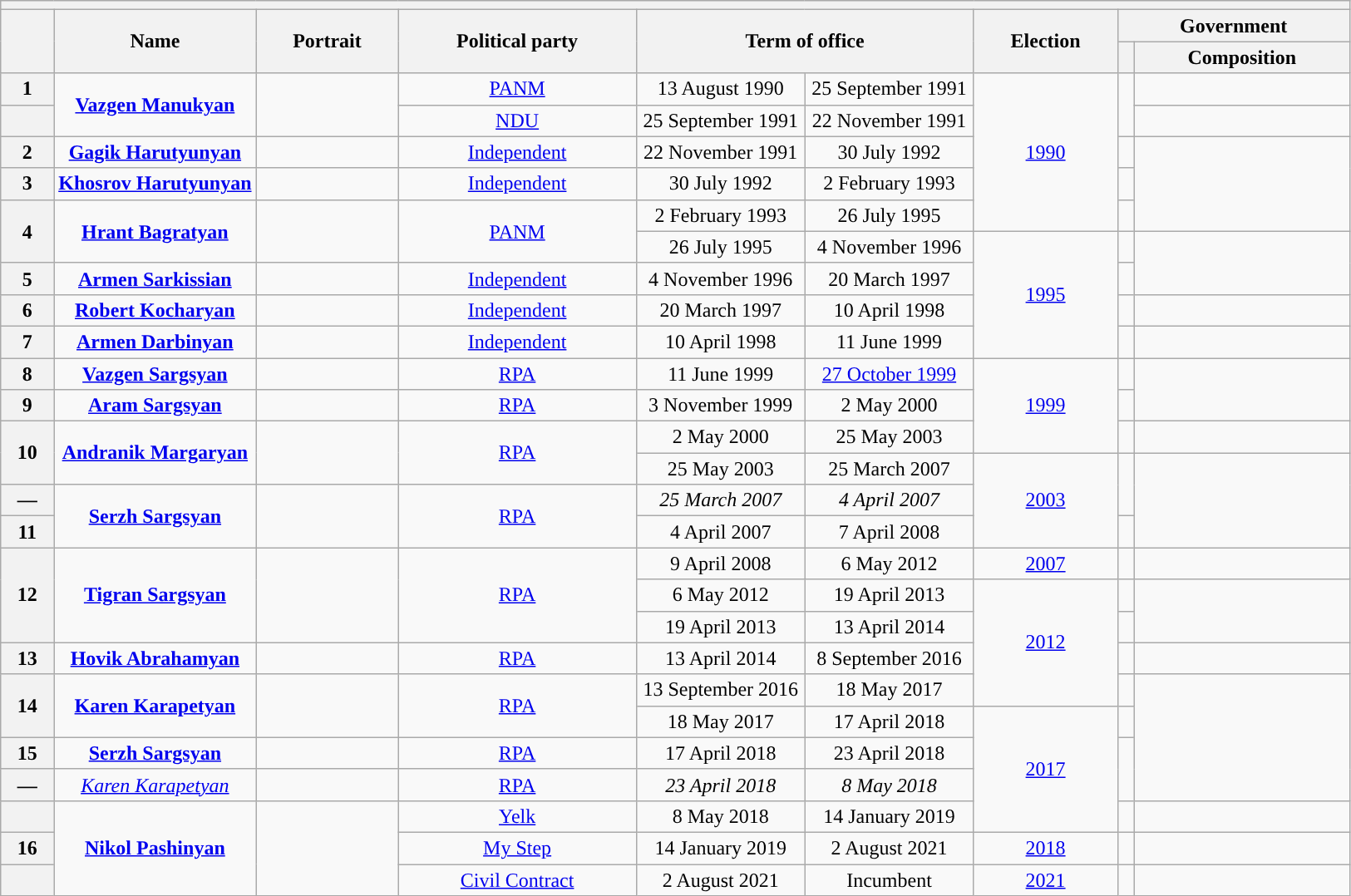<table class="wikitable" style="text-align:center">
<tr>
<th colspan=9></th>
</tr>
<tr>
<th rowspan=2></th>
<th width=15% rowspan=2>Name<br></th>
<th rowspan=2>Portrait</th>
<th rowspan=2>Political party</th>
<th width=25% rowspan=2 colspan=2>Term of office</th>
<th rowspan=2>Election<br></th>
<th colspan=2>Government</th>
</tr>
<tr>
<th></th>
<th>Composition</th>
</tr>
<tr>
<th style="background:">1</th>
<td rowspan=2><strong><a href='#'>Vazgen Manukyan</a></strong><br></td>
<td rowspan=2></td>
<td rowspan=1><a href='#'>PANM</a></td>
<td>13 August 1990</td>
<td>25 September 1991<br></td>
<td rowspan=5><a href='#'>1990</a></td>
<td rowspan=2 ><a href='#'></a></td>
<td rowspan=1 ></td>
</tr>
<tr>
<th style="background-color:"></th>
<td><a href='#'>NDU</a></td>
<td>25 September 1991<br></td>
<td>22 November 1991</td>
<td></td>
</tr>
<tr>
<th style="background:">2</th>
<td><strong><a href='#'>Gagik Harutyunyan</a></strong><br></td>
<td></td>
<td><a href='#'>Independent</a></td>
<td>22 November 1991</td>
<td>30 July 1992</td>
<td><a href='#'></a></td>
<td rowspan=3 ></td>
</tr>
<tr>
<th style="background:">3</th>
<td><strong><a href='#'>Khosrov Harutyunyan</a></strong><br></td>
<td></td>
<td><a href='#'>Independent</a></td>
<td>30 July 1992</td>
<td>2 February 1993</td>
<td><a href='#'></a></td>
</tr>
<tr>
<th rowspan=2 style="background:">4</th>
<td rowspan=2><strong><a href='#'>Hrant Bagratyan</a></strong><br></td>
<td rowspan=2></td>
<td rowspan=2><a href='#'>PANM</a></td>
<td>2 February 1993</td>
<td>26 July 1995</td>
<td><a href='#'></a></td>
</tr>
<tr>
<td>26 July 1995</td>
<td>4 November 1996</td>
<td rowspan=4><a href='#'>1995</a></td>
<td><a href='#'></a></td>
<td rowspan=2 ></td>
</tr>
<tr>
<th style="background:">5</th>
<td><strong><a href='#'>Armen Sarkissian</a></strong><br></td>
<td></td>
<td><a href='#'>Independent</a></td>
<td>4 November 1996</td>
<td>20 March 1997</td>
<td><a href='#'></a></td>
</tr>
<tr>
<th style="background:">6</th>
<td><strong><a href='#'>Robert Kocharyan</a></strong><br></td>
<td></td>
<td><a href='#'>Independent</a></td>
<td>20 March 1997</td>
<td>10 April 1998</td>
<td><a href='#'></a></td>
<td></td>
</tr>
<tr>
<th style="background:">7</th>
<td><strong><a href='#'>Armen Darbinyan</a></strong><br></td>
<td></td>
<td><a href='#'>Independent</a></td>
<td>10 April 1998</td>
<td>11 June 1999</td>
<td><a href='#'></a></td>
<td></td>
</tr>
<tr>
<th style="background:">8</th>
<td><strong><a href='#'>Vazgen Sargsyan</a></strong><br></td>
<td></td>
<td><a href='#'>RPA</a></td>
<td>11 June 1999</td>
<td><a href='#'>27 October 1999</a></td>
<td rowspan=3><a href='#'>1999</a></td>
<td><a href='#'></a></td>
<td rowspan=2 ></td>
</tr>
<tr>
<th style="background:">9</th>
<td><strong><a href='#'>Aram Sargsyan</a></strong><br></td>
<td></td>
<td><a href='#'>RPA</a></td>
<td>3 November 1999</td>
<td>2 May 2000</td>
<td><a href='#'></a></td>
</tr>
<tr>
<th rowspan=2 style="background:">10</th>
<td rowspan=2><strong><a href='#'>Andranik Margaryan</a></strong><br></td>
<td rowspan=2></td>
<td rowspan=2><a href='#'>RPA</a></td>
<td>2 May 2000</td>
<td>25 May 2003</td>
<td><a href='#'></a></td>
<td></td>
</tr>
<tr>
<td>25 May 2003</td>
<td>25 March 2007<br></td>
<td rowspan=3><a href='#'>2003</a></td>
<td rowspan=2 ><a href='#'></a></td>
<td rowspan=3 ></td>
</tr>
<tr>
<th style="background:">—</th>
<td rowspan=2><strong><a href='#'>Serzh Sargsyan</a></strong><br></td>
<td rowspan=2></td>
<td rowspan=2><a href='#'>RPA</a></td>
<td><em>25 March 2007</em></td>
<td><em>4 April 2007</em></td>
</tr>
<tr>
<th style="background:">11</th>
<td>4 April 2007</td>
<td>7 April 2008</td>
<td><a href='#'></a></td>
</tr>
<tr>
<th rowspan=3 style="background:">12</th>
<td rowspan=3><strong><a href='#'>Tigran Sargsyan</a></strong><br></td>
<td rowspan=3></td>
<td rowspan=3><a href='#'>RPA</a></td>
<td>9 April 2008</td>
<td>6 May 2012</td>
<td><a href='#'>2007</a></td>
<td><a href='#'></a></td>
<td></td>
</tr>
<tr>
<td>6 May 2012</td>
<td>19 April 2013</td>
<td rowspan=4><a href='#'>2012</a></td>
<td><a href='#'></a></td>
<td rowspan=2 ></td>
</tr>
<tr>
<td>19 April 2013</td>
<td>13 April 2014</td>
<td><a href='#'></a></td>
</tr>
<tr>
<th style="background:">13</th>
<td><strong><a href='#'>Hovik Abrahamyan</a></strong><br></td>
<td></td>
<td><a href='#'>RPA</a></td>
<td>13 April 2014</td>
<td>8 September 2016</td>
<td><a href='#'></a></td>
<td></td>
</tr>
<tr>
<th rowspan=2 style="background:">14</th>
<td rowspan=2><strong><a href='#'>Karen Karapetyan</a></strong><br></td>
<td rowspan=2></td>
<td rowspan=2><a href='#'>RPA</a></td>
<td>13 September 2016</td>
<td>18 May 2017</td>
<td><a href='#'></a></td>
<td rowspan=4 ></td>
</tr>
<tr>
<td>18 May 2017</td>
<td>17 April 2018</td>
<td rowspan=4><a href='#'>2017</a></td>
<td><a href='#'></a></td>
</tr>
<tr>
<th style="background:">15</th>
<td><strong><a href='#'>Serzh Sargsyan</a></strong><br></td>
<td></td>
<td><a href='#'>RPA</a></td>
<td>17 April 2018</td>
<td>23 April 2018</td>
<td rowspan=2 ><a href='#'></a></td>
</tr>
<tr>
<th style="background:">—</th>
<td><em><a href='#'>Karen Karapetyan</a></em><br></td>
<td></td>
<td><a href='#'>RPA</a></td>
<td><em>23 April 2018</em></td>
<td><em>8 May 2018</em></td>
</tr>
<tr>
<th style="background:"></th>
<td rowspan=3><strong><a href='#'>Nikol Pashinyan</a></strong><br></td>
<td rowspan=3></td>
<td rowspan=1><a href='#'>Yelk</a><br></td>
<td>8 May 2018</td>
<td>14 January 2019</td>
<td><a href='#'></a></td>
<td></td>
</tr>
<tr>
<th style="background:">16</th>
<td><a href='#'>My Step</a><br></td>
<td>14 January 2019</td>
<td>2 August 2021</td>
<td><a href='#'>2018</a></td>
<td><a href='#'></a></td>
<td></td>
</tr>
<tr>
<th style="background:"></th>
<td><a href='#'>Civil Contract</a></td>
<td>2 August 2021</td>
<td>Incumbent</td>
<td><a href='#'>2021</a></td>
<td><a href='#'></a></td>
<td></td>
</tr>
</table>
